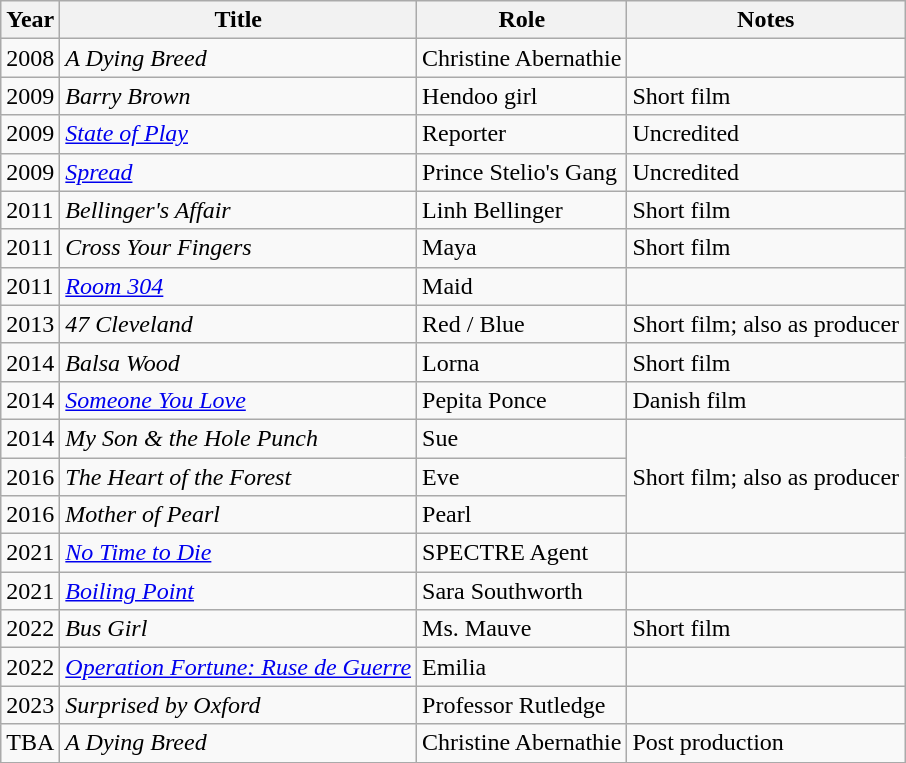<table class="wikitable sortable">
<tr>
<th>Year</th>
<th>Title</th>
<th>Role</th>
<th>Notes</th>
</tr>
<tr>
<td>2008</td>
<td><em>A Dying Breed</em></td>
<td>Christine Abernathie</td>
<td></td>
</tr>
<tr>
<td>2009</td>
<td><em>Barry Brown</em></td>
<td>Hendoo girl</td>
<td>Short film</td>
</tr>
<tr>
<td>2009</td>
<td><em><a href='#'>State of Play</a></em></td>
<td>Reporter</td>
<td>Uncredited</td>
</tr>
<tr>
<td>2009</td>
<td><em><a href='#'>Spread</a></em></td>
<td>Prince Stelio's Gang</td>
<td>Uncredited</td>
</tr>
<tr>
<td>2011</td>
<td><em>Bellinger's Affair</em></td>
<td>Linh Bellinger</td>
<td>Short film</td>
</tr>
<tr>
<td>2011</td>
<td><em>Cross Your Fingers</em></td>
<td>Maya</td>
<td>Short film</td>
</tr>
<tr>
<td>2011</td>
<td><em><a href='#'>Room 304</a></em></td>
<td>Maid</td>
<td></td>
</tr>
<tr>
<td>2013</td>
<td><em>47 Cleveland</em></td>
<td>Red / Blue</td>
<td>Short film; also as producer</td>
</tr>
<tr>
<td>2014</td>
<td><em>Balsa Wood</em></td>
<td>Lorna</td>
<td>Short film</td>
</tr>
<tr>
<td>2014</td>
<td><em><a href='#'>Someone You Love</a></em></td>
<td>Pepita Ponce</td>
<td>Danish film</td>
</tr>
<tr>
<td>2014</td>
<td><em>My Son & the Hole Punch</em></td>
<td>Sue</td>
<td rowspan="3">Short film; also as producer</td>
</tr>
<tr>
<td>2016</td>
<td><em>The Heart of the Forest</em></td>
<td>Eve</td>
</tr>
<tr>
<td>2016</td>
<td><em>Mother of Pearl</em></td>
<td>Pearl</td>
</tr>
<tr>
<td>2021</td>
<td><em><a href='#'>No Time to Die</a></em></td>
<td>SPECTRE Agent</td>
<td></td>
</tr>
<tr>
<td>2021</td>
<td><em><a href='#'>Boiling Point</a></em></td>
<td>Sara Southworth</td>
<td></td>
</tr>
<tr>
<td>2022</td>
<td><em>Bus Girl</em></td>
<td>Ms. Mauve</td>
<td>Short film</td>
</tr>
<tr>
<td>2022</td>
<td><em><a href='#'>Operation Fortune: Ruse de Guerre</a></em></td>
<td>Emilia</td>
<td></td>
</tr>
<tr>
<td>2023</td>
<td><em>Surprised by Oxford</em></td>
<td>Professor Rutledge</td>
<td></td>
</tr>
<tr>
<td>TBA</td>
<td><em>A Dying Breed</em></td>
<td>Christine Abernathie</td>
<td>Post production</td>
</tr>
<tr>
</tr>
</table>
